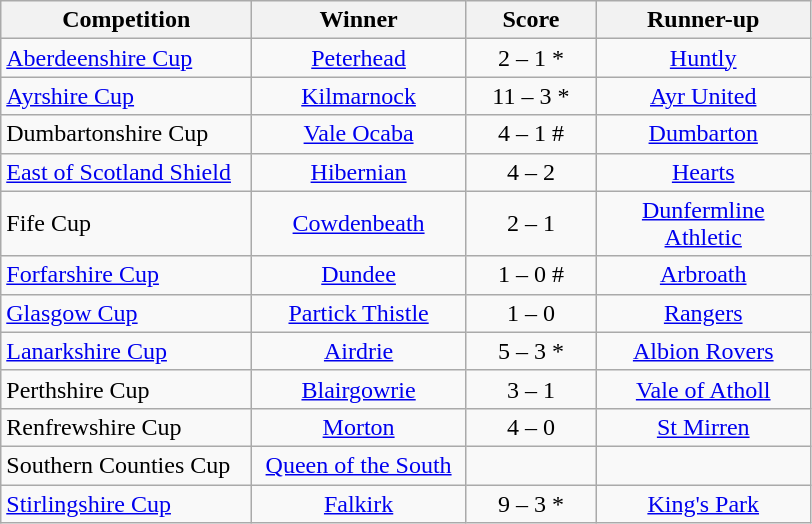<table class="wikitable" style="text-align: center;">
<tr>
<th width=160>Competition</th>
<th width=135>Winner</th>
<th width=80>Score</th>
<th width=135>Runner-up</th>
</tr>
<tr>
<td align=left><a href='#'>Aberdeenshire Cup</a></td>
<td><a href='#'>Peterhead</a></td>
<td>2 – 1 *</td>
<td><a href='#'>Huntly</a></td>
</tr>
<tr>
<td align=left><a href='#'>Ayrshire Cup</a></td>
<td><a href='#'>Kilmarnock</a></td>
<td>11 – 3 *</td>
<td><a href='#'>Ayr United</a></td>
</tr>
<tr>
<td align=left>Dumbartonshire Cup</td>
<td><a href='#'>Vale Ocaba</a></td>
<td>4 – 1 #</td>
<td><a href='#'>Dumbarton</a></td>
</tr>
<tr>
<td align=left><a href='#'>East of Scotland Shield</a></td>
<td><a href='#'>Hibernian</a></td>
<td>4 – 2</td>
<td><a href='#'>Hearts</a></td>
</tr>
<tr>
<td align=left>Fife Cup</td>
<td><a href='#'>Cowdenbeath</a></td>
<td>2 – 1</td>
<td><a href='#'>Dunfermline Athletic</a></td>
</tr>
<tr>
<td align=left><a href='#'>Forfarshire Cup</a></td>
<td><a href='#'>Dundee</a></td>
<td>1 – 0 #</td>
<td><a href='#'>Arbroath</a></td>
</tr>
<tr>
<td align=left><a href='#'>Glasgow Cup</a></td>
<td><a href='#'>Partick Thistle</a></td>
<td>1 – 0</td>
<td><a href='#'>Rangers</a></td>
</tr>
<tr>
<td align=left><a href='#'>Lanarkshire Cup</a></td>
<td><a href='#'>Airdrie</a></td>
<td>5 – 3 *</td>
<td><a href='#'>Albion Rovers</a></td>
</tr>
<tr>
<td align=left>Perthshire Cup</td>
<td><a href='#'>Blairgowrie</a></td>
<td>3 – 1</td>
<td><a href='#'>Vale of Atholl</a></td>
</tr>
<tr>
<td align=left>Renfrewshire Cup</td>
<td><a href='#'>Morton</a></td>
<td>4 – 0</td>
<td><a href='#'>St Mirren</a></td>
</tr>
<tr>
<td align=left>Southern Counties Cup</td>
<td><a href='#'>Queen of the South</a></td>
<td></td>
<td></td>
</tr>
<tr>
<td align=left><a href='#'>Stirlingshire Cup</a></td>
<td><a href='#'>Falkirk</a></td>
<td>9 – 3 *</td>
<td><a href='#'>King's Park</a></td>
</tr>
</table>
